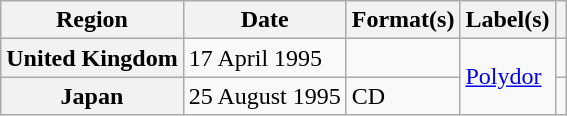<table class="wikitable plainrowheaders">
<tr>
<th scope="col">Region</th>
<th scope="col">Date</th>
<th scope="col">Format(s)</th>
<th scope="col">Label(s)</th>
<th scope="col"></th>
</tr>
<tr>
<th scope="row">United Kingdom</th>
<td>17 April 1995</td>
<td></td>
<td rowspan="2"><a href='#'>Polydor</a></td>
<td></td>
</tr>
<tr>
<th scope="row">Japan</th>
<td>25 August 1995</td>
<td>CD</td>
<td></td>
</tr>
</table>
